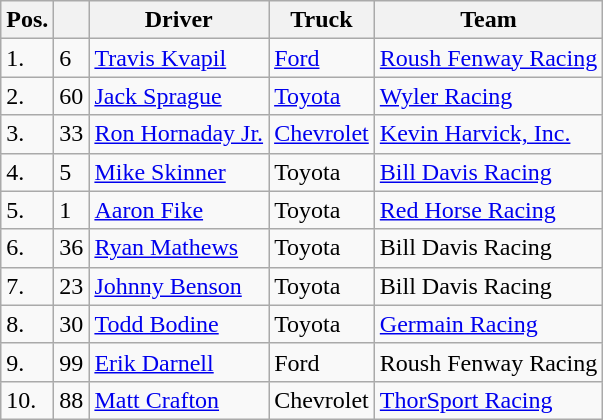<table class="wikitable">
<tr>
<th>Pos.</th>
<th></th>
<th>Driver</th>
<th>Truck</th>
<th>Team</th>
</tr>
<tr>
<td>1.</td>
<td>6</td>
<td><a href='#'>Travis Kvapil</a></td>
<td><a href='#'>Ford</a></td>
<td><a href='#'>Roush Fenway Racing</a></td>
</tr>
<tr>
<td>2.</td>
<td>60</td>
<td><a href='#'>Jack Sprague</a></td>
<td><a href='#'>Toyota</a></td>
<td><a href='#'>Wyler Racing</a></td>
</tr>
<tr>
<td>3.</td>
<td>33</td>
<td><a href='#'>Ron Hornaday Jr.</a></td>
<td><a href='#'>Chevrolet</a></td>
<td><a href='#'>Kevin Harvick, Inc.</a></td>
</tr>
<tr>
<td>4.</td>
<td>5</td>
<td><a href='#'>Mike Skinner</a></td>
<td>Toyota</td>
<td><a href='#'>Bill Davis Racing</a></td>
</tr>
<tr>
<td>5.</td>
<td>1</td>
<td><a href='#'>Aaron Fike</a></td>
<td>Toyota</td>
<td><a href='#'>Red Horse Racing</a></td>
</tr>
<tr>
<td>6.</td>
<td>36</td>
<td><a href='#'>Ryan Mathews</a></td>
<td>Toyota</td>
<td>Bill Davis Racing</td>
</tr>
<tr>
<td>7.</td>
<td>23</td>
<td><a href='#'>Johnny Benson</a></td>
<td>Toyota</td>
<td>Bill Davis Racing</td>
</tr>
<tr>
<td>8.</td>
<td>30</td>
<td><a href='#'>Todd Bodine</a></td>
<td>Toyota</td>
<td><a href='#'>Germain Racing</a></td>
</tr>
<tr>
<td>9.</td>
<td>99</td>
<td><a href='#'>Erik Darnell</a></td>
<td>Ford</td>
<td>Roush Fenway Racing</td>
</tr>
<tr>
<td>10.</td>
<td>88</td>
<td><a href='#'>Matt Crafton</a></td>
<td>Chevrolet</td>
<td><a href='#'>ThorSport Racing</a></td>
</tr>
</table>
